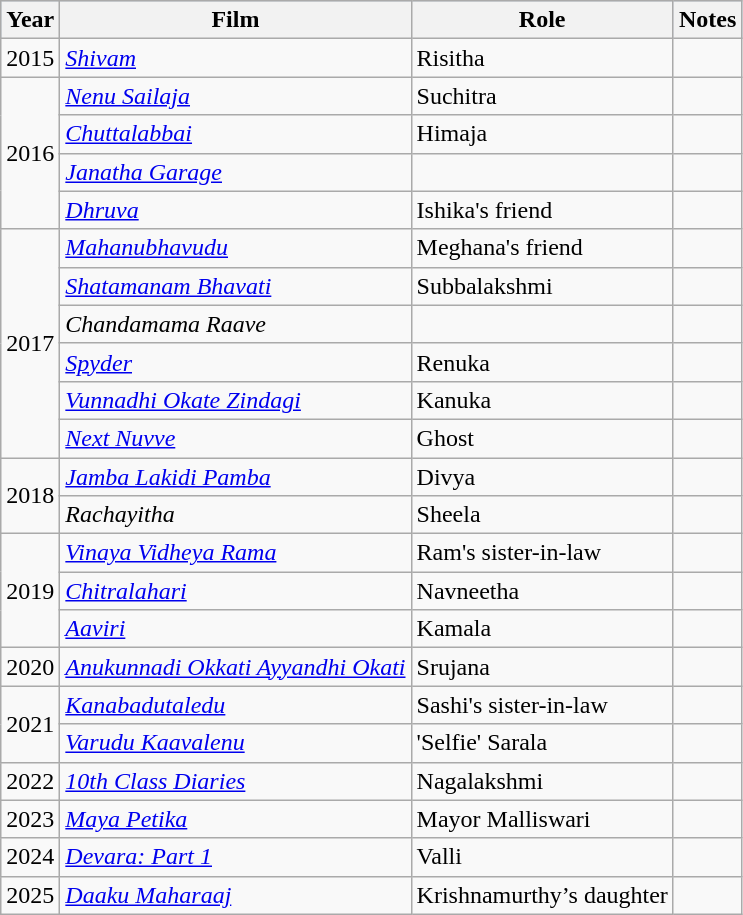<table class="wikitable sortable">
<tr style="background:#B0C4DE;">
<th>Year</th>
<th>Film</th>
<th>Role</th>
<th class="unsortable">Notes</th>
</tr>
<tr>
<td>2015</td>
<td><em><a href='#'>Shivam</a></em></td>
<td>Risitha</td>
<td></td>
</tr>
<tr>
<td rowspan="4">2016</td>
<td><em><a href='#'>Nenu Sailaja</a></em></td>
<td>Suchitra</td>
<td></td>
</tr>
<tr>
<td><em><a href='#'>Chuttalabbai</a></em></td>
<td>Himaja</td>
<td></td>
</tr>
<tr>
<td><em><a href='#'>Janatha Garage</a></em></td>
<td></td>
<td></td>
</tr>
<tr>
<td><em><a href='#'>Dhruva</a></em></td>
<td>Ishika's friend</td>
<td></td>
</tr>
<tr>
<td rowspan="6">2017</td>
<td><em><a href='#'>Mahanubhavudu</a></em></td>
<td>Meghana's friend</td>
<td></td>
</tr>
<tr>
<td><em><a href='#'>Shatamanam Bhavati</a></em></td>
<td>Subbalakshmi</td>
<td></td>
</tr>
<tr>
<td><em>Chandamama Raave</em></td>
<td></td>
<td></td>
</tr>
<tr>
<td><em><a href='#'>Spyder</a></em></td>
<td>Renuka</td>
<td></td>
</tr>
<tr>
<td><em><a href='#'>Vunnadhi Okate Zindagi</a></em></td>
<td>Kanuka</td>
<td></td>
</tr>
<tr>
<td><em> <a href='#'>Next Nuvve</a></em></td>
<td>Ghost</td>
<td></td>
</tr>
<tr>
<td rowspan="2">2018</td>
<td><em><a href='#'>Jamba Lakidi Pamba</a></em></td>
<td>Divya</td>
<td></td>
</tr>
<tr>
<td><em>Rachayitha</em></td>
<td>Sheela</td>
<td></td>
</tr>
<tr>
<td rowspan="3">2019</td>
<td><em><a href='#'>Vinaya Vidheya Rama</a></em></td>
<td>Ram's sister-in-law</td>
<td></td>
</tr>
<tr>
<td><em><a href='#'>Chitralahari</a></em></td>
<td>Navneetha</td>
<td></td>
</tr>
<tr>
<td><em><a href='#'>Aaviri</a></em></td>
<td>Kamala</td>
<td></td>
</tr>
<tr>
<td>2020</td>
<td><em><a href='#'>Anukunnadi Okkati Ayyandhi Okati</a></em></td>
<td>Srujana</td>
<td></td>
</tr>
<tr>
<td rowspan="2">2021</td>
<td><em><a href='#'>Kanabadutaledu</a></em></td>
<td>Sashi's sister-in-law</td>
<td></td>
</tr>
<tr>
<td><em><a href='#'>Varudu Kaavalenu</a></em></td>
<td>'Selfie' Sarala</td>
<td></td>
</tr>
<tr>
<td>2022</td>
<td><em><a href='#'>10th Class Diaries</a></em></td>
<td>Nagalakshmi</td>
<td></td>
</tr>
<tr>
<td>2023</td>
<td><em><a href='#'>Maya Petika</a></em></td>
<td>Mayor Malliswari</td>
<td></td>
</tr>
<tr>
<td>2024</td>
<td><em><a href='#'>Devara: Part 1</a></em></td>
<td>Valli</td>
<td></td>
</tr>
<tr>
<td>2025</td>
<td><em><a href='#'>Daaku Maharaaj</a></em></td>
<td>Krishnamurthy’s daughter</td>
<td></td>
</tr>
</table>
